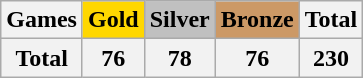<table class="wikitable sortable" style="text-align:center">
<tr>
<th>Games</th>
<th style="background-color:gold;">Gold</th>
<th style="background-color:silver;">Silver</th>
<th style="background-color:#c96;">Bronze</th>
<th>Total</th>
</tr>
<tr>
<th>Total</th>
<th>76</th>
<th>78</th>
<th>76</th>
<th>230</th>
</tr>
</table>
